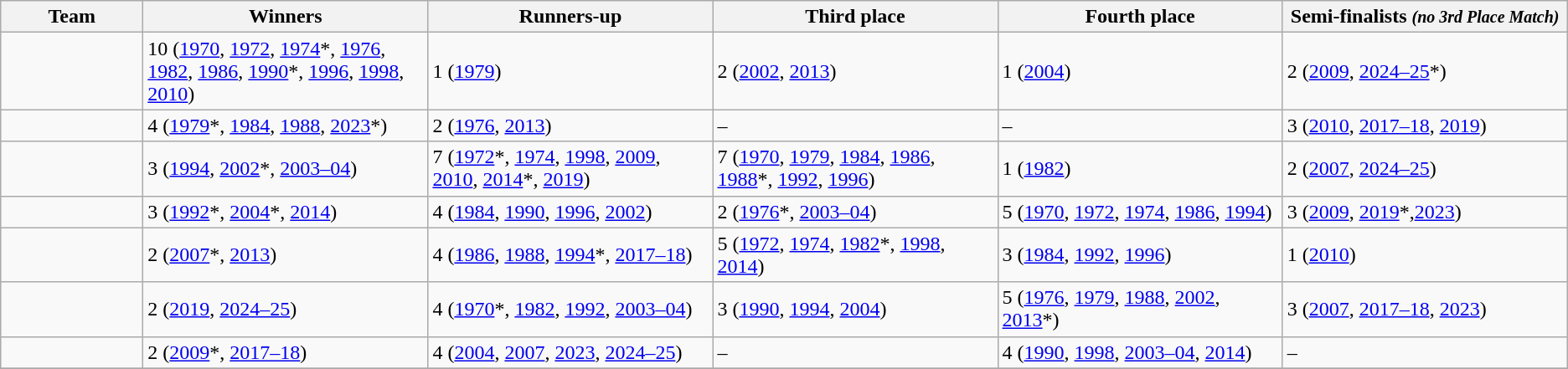<table class="wikitable">
<tr>
<th width=5%>Team</th>
<th width=10%>Winners</th>
<th width=10%>Runners-up</th>
<th width=10%>Third place</th>
<th width=10%>Fourth place</th>
<th width=10%>Semi-finalists <small><em>(no 3rd Place Match)</em></small></th>
</tr>
<tr>
<td></td>
<td>10 (<a href='#'>1970</a>, <a href='#'>1972</a>, <a href='#'>1974</a>*, <a href='#'>1976</a>, <a href='#'>1982</a>, <a href='#'>1986</a>, <a href='#'>1990</a>*, <a href='#'>1996</a>, <a href='#'>1998</a>, <a href='#'>2010</a>)</td>
<td>1 (<a href='#'>1979</a>)</td>
<td>2 (<a href='#'>2002</a>, <a href='#'>2013</a>)</td>
<td>1 (<a href='#'>2004</a>)</td>
<td>2 (<a href='#'>2009</a>, <a href='#'>2024–25</a>*)</td>
</tr>
<tr>
<td></td>
<td>4 (<a href='#'>1979</a>*, <a href='#'>1984</a>, <a href='#'>1988</a>, <a href='#'>2023</a>*)</td>
<td>2 (<a href='#'>1976</a>, <a href='#'>2013</a>)</td>
<td>–</td>
<td>–</td>
<td>3 (<a href='#'>2010</a>, <a href='#'>2017–18</a>, <a href='#'>2019</a>)</td>
</tr>
<tr>
<td></td>
<td>3 (<a href='#'>1994</a>, <a href='#'>2002</a>*, <a href='#'>2003–04</a>)</td>
<td>7 (<a href='#'>1972</a>*, <a href='#'>1974</a>, <a href='#'>1998</a>, <a href='#'>2009</a>, <a href='#'>2010</a>, <a href='#'>2014</a>*, <a href='#'>2019</a>)</td>
<td>7 (<a href='#'>1970</a>, <a href='#'>1979</a>, <a href='#'>1984</a>, <a href='#'>1986</a>, <a href='#'>1988</a>*, <a href='#'>1992</a>, <a href='#'>1996</a>)</td>
<td>1 (<a href='#'>1982</a>)</td>
<td>2 (<a href='#'>2007</a>, <a href='#'>2024–25</a>)</td>
</tr>
<tr>
<td></td>
<td>3 (<a href='#'>1992</a>*, <a href='#'>2004</a>*, <a href='#'>2014</a>)</td>
<td>4 (<a href='#'>1984</a>, <a href='#'>1990</a>, <a href='#'>1996</a>, <a href='#'>2002</a>)</td>
<td>2 (<a href='#'>1976</a>*, <a href='#'>2003–04</a>)</td>
<td>5 (<a href='#'>1970</a>, <a href='#'>1972</a>, <a href='#'>1974</a>, <a href='#'>1986</a>, <a href='#'>1994</a>)</td>
<td>3 (<a href='#'>2009</a>, <a href='#'>2019</a>*,<a href='#'>2023</a>)</td>
</tr>
<tr>
<td></td>
<td>2 (<a href='#'>2007</a>*, <a href='#'>2013</a>)</td>
<td>4 (<a href='#'>1986</a>, <a href='#'>1988</a>, <a href='#'>1994</a>*, <a href='#'>2017–18</a>)</td>
<td>5 (<a href='#'>1972</a>, <a href='#'>1974</a>, <a href='#'>1982</a>*, <a href='#'>1998</a>, <a href='#'>2014</a>)</td>
<td>3 (<a href='#'>1984</a>, <a href='#'>1992</a>, <a href='#'>1996</a>)</td>
<td>1 (<a href='#'>2010</a>)</td>
</tr>
<tr>
<td></td>
<td>2 (<a href='#'>2019</a>, <a href='#'>2024–25</a>)</td>
<td>4 (<a href='#'>1970</a>*, <a href='#'>1982</a>, <a href='#'>1992</a>, <a href='#'>2003–04</a>)</td>
<td>3 (<a href='#'>1990</a>, <a href='#'>1994</a>, <a href='#'>2004</a>)</td>
<td>5 (<a href='#'>1976</a>, <a href='#'>1979</a>, <a href='#'>1988</a>, <a href='#'>2002</a>, <a href='#'>2013</a>*)</td>
<td>3 (<a href='#'>2007</a>, <a href='#'>2017–18</a>, <a href='#'>2023</a>)</td>
</tr>
<tr>
<td></td>
<td>2 (<a href='#'>2009</a>*, <a href='#'>2017–18</a>)</td>
<td>4 (<a href='#'>2004</a>, <a href='#'>2007</a>, <a href='#'>2023</a>, <a href='#'>2024–25</a>)</td>
<td>–</td>
<td>4 (<a href='#'>1990</a>, <a href='#'>1998</a>, <a href='#'>2003–04</a>, <a href='#'>2014</a>)</td>
<td>–</td>
</tr>
<tr>
</tr>
</table>
